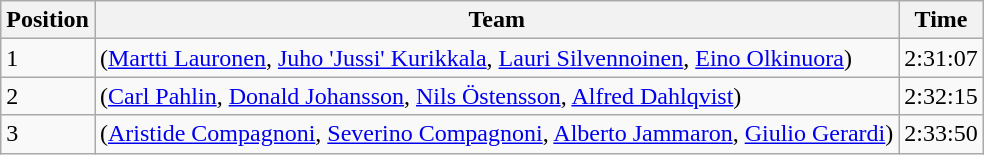<table class="wikitable">
<tr>
<th>Position</th>
<th>Team</th>
<th>Time</th>
</tr>
<tr>
<td>1</td>
<td> (<a href='#'>Martti Lauronen</a>, <a href='#'>Juho 'Jussi' Kurikkala</a>, <a href='#'>Lauri Silvennoinen</a>, <a href='#'>Eino Olkinuora</a>)</td>
<td>2:31:07</td>
</tr>
<tr>
<td>2</td>
<td> (<a href='#'>Carl Pahlin</a>, <a href='#'>Donald Johansson</a>, <a href='#'>Nils Östensson</a>, <a href='#'>Alfred Dahlqvist</a>)</td>
<td>2:32:15</td>
</tr>
<tr>
<td>3</td>
<td> (<a href='#'>Aristide Compagnoni</a>, <a href='#'>Severino Compagnoni</a>, <a href='#'>Alberto Jammaron</a>, <a href='#'>Giulio Gerardi</a>)</td>
<td>2:33:50</td>
</tr>
</table>
